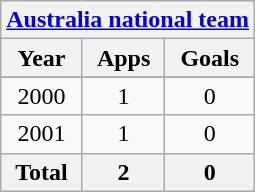<table class="wikitable" style="text-align:center">
<tr>
<th colspan="3"><a href='#'>Australia national team</a></th>
</tr>
<tr>
<th>Year</th>
<th>Apps</th>
<th>Goals</th>
</tr>
<tr>
</tr>
<tr>
<td>2000</td>
<td>1</td>
<td>0</td>
</tr>
<tr>
<td>2001</td>
<td>1</td>
<td>0</td>
</tr>
<tr>
<th>Total</th>
<th>2</th>
<th>0</th>
</tr>
</table>
